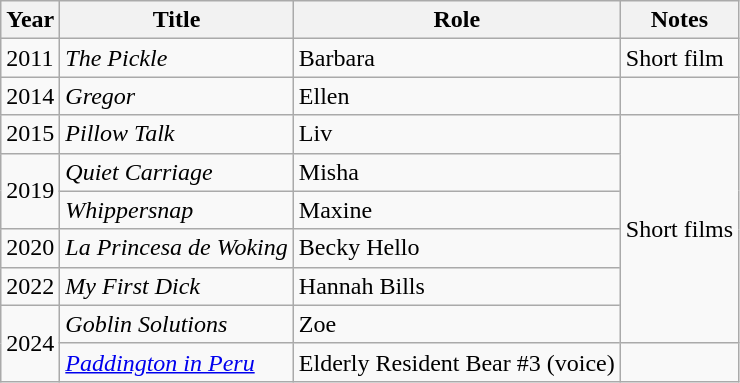<table class="wikitable sortable">
<tr>
<th>Year</th>
<th>Title</th>
<th>Role</th>
<th class="unsortable">Notes</th>
</tr>
<tr>
<td>2011</td>
<td><em>The Pickle</em></td>
<td>Barbara</td>
<td>Short film</td>
</tr>
<tr>
<td>2014</td>
<td><em>Gregor</em></td>
<td>Ellen</td>
<td></td>
</tr>
<tr>
<td>2015</td>
<td><em>Pillow Talk</em></td>
<td>Liv</td>
<td rowspan="6">Short films</td>
</tr>
<tr>
<td rowspan="2">2019</td>
<td><em>Quiet Carriage</em></td>
<td>Misha</td>
</tr>
<tr>
<td><em>Whippersnap</em></td>
<td>Maxine</td>
</tr>
<tr>
<td>2020</td>
<td><em>La Princesa de Woking</em></td>
<td>Becky Hello</td>
</tr>
<tr>
<td>2022</td>
<td><em>My First Dick</em></td>
<td>Hannah Bills</td>
</tr>
<tr>
<td rowspan="2">2024</td>
<td><em>Goblin Solutions</em></td>
<td>Zoe</td>
</tr>
<tr>
<td><em><a href='#'>Paddington in Peru</a></em></td>
<td>Elderly Resident Bear #3 (voice)</td>
<td></td>
</tr>
</table>
